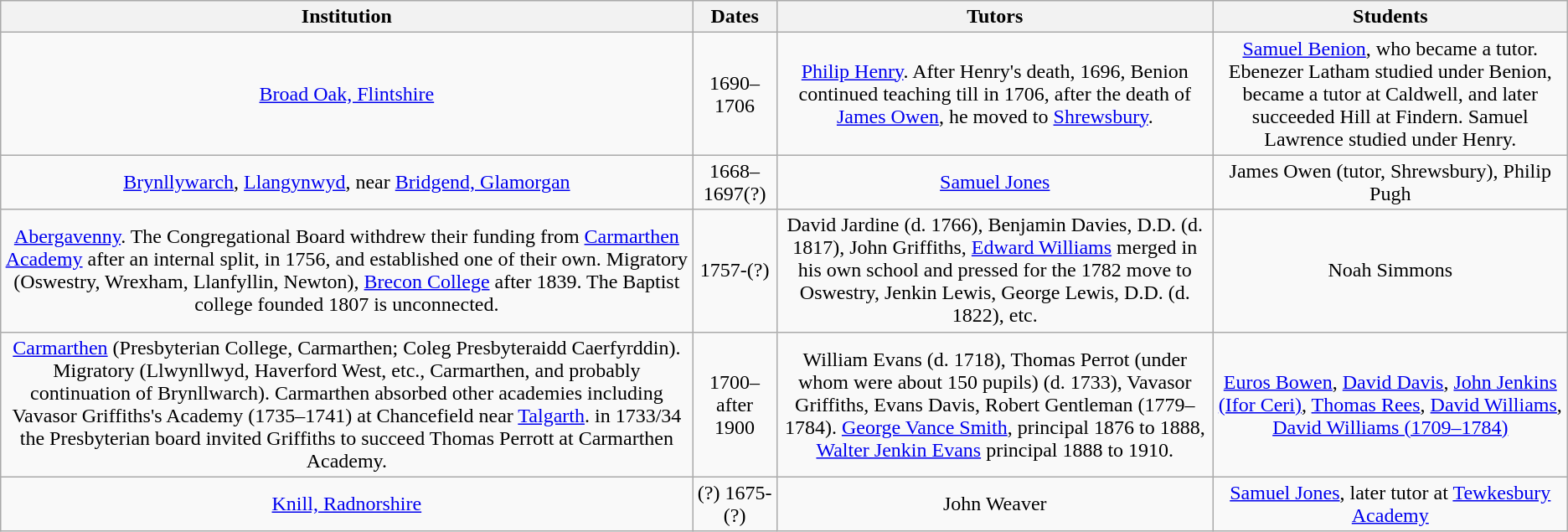<table class="wikitable plainrowheaders" style="text-align:center;" border="1">
<tr>
<th>Institution</th>
<th>Dates</th>
<th>Tutors</th>
<th>Students</th>
</tr>
<tr>
<td><a href='#'>Broad Oak, Flintshire</a></td>
<td>1690–1706</td>
<td><a href='#'>Philip Henry</a>. After Henry's death, 1696, Benion continued teaching till in 1706, after the death of <a href='#'>James Owen</a>, he moved to <a href='#'>Shrewsbury</a>.</td>
<td><a href='#'>Samuel Benion</a>, who became a tutor. Ebenezer Latham studied under Benion, became a tutor at Caldwell, and later succeeded Hill at Findern. Samuel Lawrence studied under Henry.</td>
</tr>
<tr>
<td><a href='#'>Brynllywarch</a>, <a href='#'>Llangynwyd</a>, near <a href='#'>Bridgend, Glamorgan</a></td>
<td>1668–1697(?)</td>
<td><a href='#'>Samuel Jones</a></td>
<td>James Owen (tutor, Shrewsbury), Philip Pugh</td>
</tr>
<tr>
<td><a href='#'>Abergavenny</a>. The Congregational Board withdrew their funding from <a href='#'>Carmarthen Academy</a> after an internal split, in 1756, and established one of their own. Migratory (Oswestry, Wrexham, Llanfyllin, Newton), <a href='#'>Brecon College</a> after 1839. The Baptist college founded 1807 is unconnected.</td>
<td>1757-(?)</td>
<td>David Jardine (d. 1766), Benjamin Davies, D.D. (d. 1817), John Griffiths, <a href='#'>Edward Williams</a> merged in his own school and pressed for the 1782 move to Oswestry, Jenkin Lewis, George Lewis, D.D. (d. 1822), etc.</td>
<td>Noah Simmons</td>
</tr>
<tr>
<td><a href='#'>Carmarthen</a> (Presbyterian College, Carmarthen; Coleg Presbyteraidd Caerfyrddin). Migratory (Llwynllwyd, Haverford West, etc., Carmarthen, and probably continuation of Brynllwarch). Carmarthen absorbed other academies including Vavasor Griffiths's Academy (1735–1741) at Chancefield near <a href='#'>Talgarth</a>. in 1733/34 the Presbyterian board invited Griffiths to succeed Thomas Perrott at Carmarthen Academy.</td>
<td>1700–after 1900</td>
<td>William Evans (d. 1718), Thomas Perrot (under whom were about 150 pupils) (d. 1733), Vavasor Griffiths, Evans Davis, Robert Gentleman (1779–1784). <a href='#'>George Vance Smith</a>, principal 1876 to 1888, <a href='#'>Walter Jenkin Evans</a> principal 1888 to 1910.</td>
<td><a href='#'>Euros Bowen</a>, <a href='#'>David Davis</a>, <a href='#'>John Jenkins (Ifor Ceri)</a>, <a href='#'>Thomas Rees</a>, <a href='#'>David Williams</a>, <a href='#'>David Williams (1709–1784)</a></td>
</tr>
<tr>
<td><a href='#'>Knill, Radnorshire</a></td>
<td>(?) 1675-(?)</td>
<td>John Weaver</td>
<td><a href='#'>Samuel Jones</a>, later tutor at <a href='#'>Tewkesbury Academy</a></td>
</tr>
</table>
